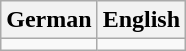<table class="wikitable">
<tr>
<th>German</th>
<th>English</th>
</tr>
<tr>
<td></td>
<td></td>
</tr>
</table>
